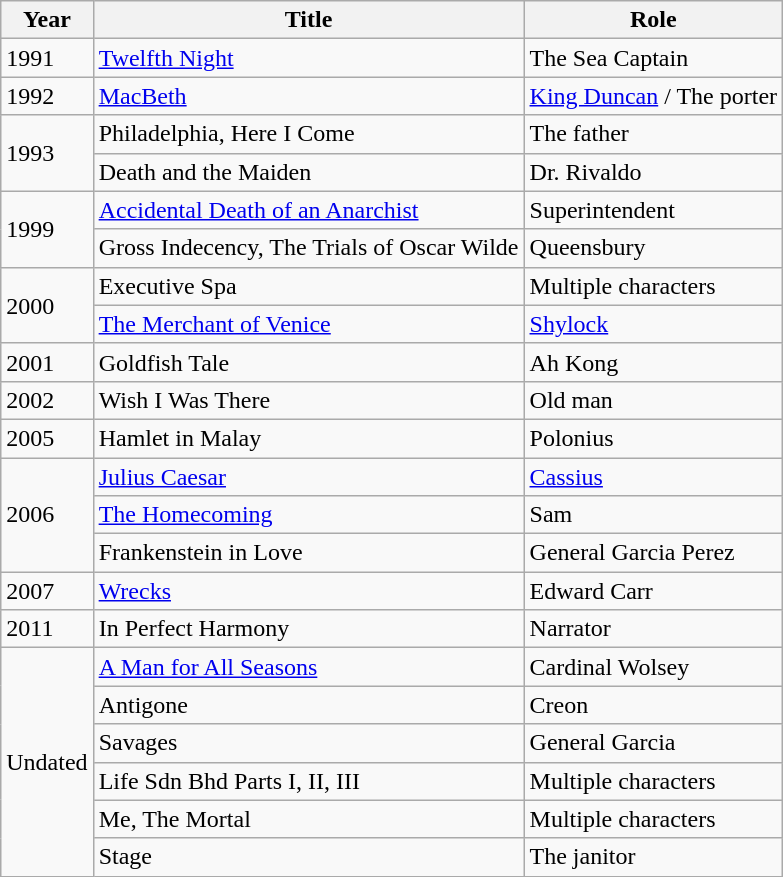<table class="wikitable">
<tr ">
<th>Year</th>
<th>Title</th>
<th>Role</th>
</tr>
<tr>
<td>1991</td>
<td><a href='#'>Twelfth Night</a></td>
<td>The Sea Captain</td>
</tr>
<tr>
<td>1992</td>
<td><a href='#'>MacBeth</a></td>
<td><a href='#'>King Duncan</a> / The porter</td>
</tr>
<tr>
<td rowspan="2">1993</td>
<td>Philadelphia, Here I Come</td>
<td>The father</td>
</tr>
<tr>
<td>Death and the Maiden</td>
<td>Dr. Rivaldo</td>
</tr>
<tr>
<td rowspan="2">1999</td>
<td><a href='#'>Accidental Death of an Anarchist</a></td>
<td>Superintendent</td>
</tr>
<tr>
<td>Gross Indecency, The Trials of Oscar Wilde</td>
<td>Queensbury</td>
</tr>
<tr>
<td rowspan="2">2000</td>
<td>Executive Spa</td>
<td>Multiple characters</td>
</tr>
<tr>
<td><a href='#'>The Merchant of Venice</a></td>
<td><a href='#'>Shylock</a></td>
</tr>
<tr>
<td>2001</td>
<td>Goldfish Tale</td>
<td>Ah Kong</td>
</tr>
<tr>
<td>2002</td>
<td>Wish I Was There</td>
<td>Old man</td>
</tr>
<tr>
<td>2005</td>
<td>Hamlet in Malay</td>
<td>Polonius</td>
</tr>
<tr>
<td rowspan="3">2006</td>
<td><a href='#'>Julius Caesar</a></td>
<td><a href='#'>Cassius</a></td>
</tr>
<tr>
<td><a href='#'>The Homecoming</a></td>
<td>Sam</td>
</tr>
<tr>
<td>Frankenstein in Love</td>
<td>General Garcia Perez</td>
</tr>
<tr>
<td>2007</td>
<td><a href='#'>Wrecks</a></td>
<td>Edward Carr</td>
</tr>
<tr>
<td>2011</td>
<td>In Perfect Harmony</td>
<td>Narrator</td>
</tr>
<tr>
<td rowspan="7">Undated</td>
<td><a href='#'>A Man for All Seasons</a></td>
<td>Cardinal Wolsey</td>
</tr>
<tr>
<td>Antigone</td>
<td>Creon</td>
</tr>
<tr>
<td>Savages</td>
<td>General Garcia</td>
</tr>
<tr>
<td>Life Sdn Bhd Parts I, II, III</td>
<td>Multiple characters</td>
</tr>
<tr>
<td>Me, The Mortal</td>
<td>Multiple characters</td>
</tr>
<tr>
<td>Stage</td>
<td>The janitor</td>
</tr>
</table>
